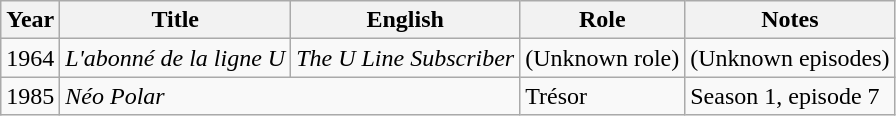<table class="wikitable">
<tr>
<th>Year</th>
<th>Title</th>
<th>English</th>
<th>Role</th>
<th>Notes</th>
</tr>
<tr>
<td>1964</td>
<td><em>L'abonné de la ligne U</em></td>
<td><em>The U Line Subscriber</em></td>
<td>(Unknown role)</td>
<td>(Unknown episodes)</td>
</tr>
<tr>
<td>1985</td>
<td colspan="2"><em>Néo Polar</em></td>
<td>Trésor</td>
<td>Season 1, episode 7</td>
</tr>
</table>
